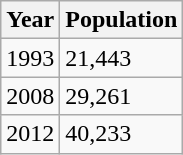<table class="wikitable">
<tr>
<th>Year</th>
<th>Population</th>
</tr>
<tr>
<td>1993</td>
<td>21,443</td>
</tr>
<tr>
<td>2008</td>
<td>29,261</td>
</tr>
<tr>
<td>2012</td>
<td>40,233</td>
</tr>
</table>
